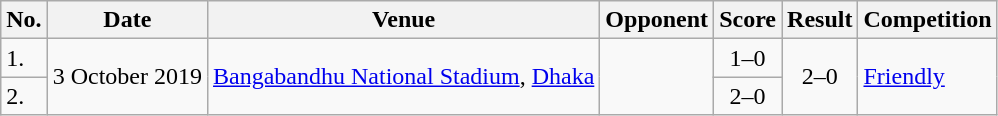<table class="wikitable">
<tr>
<th>No.</th>
<th>Date</th>
<th>Venue</th>
<th>Opponent</th>
<th>Score</th>
<th>Result</th>
<th>Competition</th>
</tr>
<tr>
<td>1.</td>
<td rowspan=2>3 October 2019</td>
<td rowspan=2><a href='#'>Bangabandhu National Stadium</a>, <a href='#'>Dhaka</a></td>
<td rowspan=2></td>
<td style="text-align:center;">1–0</td>
<td rowspan=2 style="text-align:center;">2–0</td>
<td rowspan=2><a href='#'>Friendly</a></td>
</tr>
<tr>
<td>2.</td>
<td align=center>2–0</td>
</tr>
</table>
